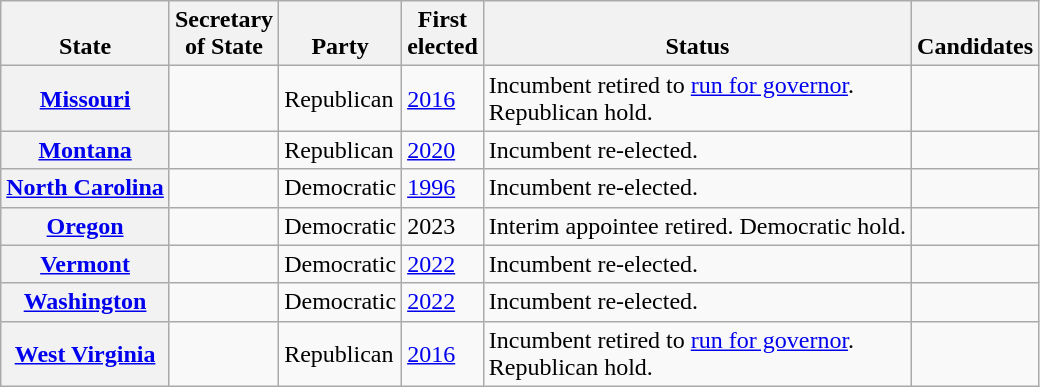<table class="wikitable sortable">
<tr valign=bottom>
<th>State</th>
<th>Secretary<br>of State</th>
<th>Party</th>
<th>First<br>elected</th>
<th>Status</th>
<th>Candidates</th>
</tr>
<tr>
<th><a href='#'>Missouri</a></th>
<td></td>
<td>Republican</td>
<td><a href='#'>2016</a></td>
<td>Incumbent retired to <a href='#'>run for governor</a>.<br>Republican hold.</td>
<td nowrap></td>
</tr>
<tr>
<th><a href='#'>Montana</a></th>
<td></td>
<td>Republican</td>
<td><a href='#'>2020</a></td>
<td>Incumbent re-elected.</td>
<td nowrap></td>
</tr>
<tr>
<th><a href='#'>North Carolina</a></th>
<td></td>
<td>Democratic</td>
<td><a href='#'>1996</a></td>
<td>Incumbent re-elected.</td>
<td nowrap></td>
</tr>
<tr>
<th><a href='#'>Oregon</a></th>
<td></td>
<td>Democratic</td>
<td>2023 </td>
<td>Interim appointee retired. Democratic hold.</td>
<td nowrap></td>
</tr>
<tr>
<th><a href='#'>Vermont</a></th>
<td></td>
<td>Democratic</td>
<td><a href='#'>2022</a></td>
<td>Incumbent re-elected.</td>
<td nowrap></td>
</tr>
<tr>
<th><a href='#'>Washington</a></th>
<td></td>
<td>Democratic</td>
<td><a href='#'>2022</a></td>
<td>Incumbent re-elected.</td>
<td nowrap></td>
</tr>
<tr>
<th><a href='#'>West Virginia</a></th>
<td></td>
<td>Republican</td>
<td><a href='#'>2016</a></td>
<td>Incumbent retired to <a href='#'>run for governor</a>.<br>Republican hold.</td>
<td nowrap></td>
</tr>
</table>
